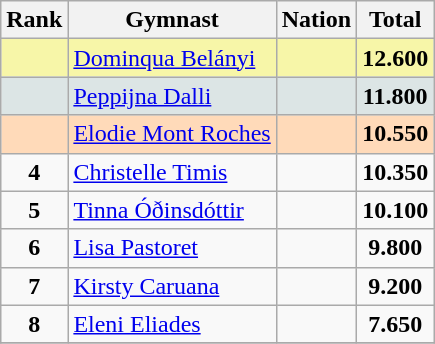<table class="wikitable sortable" style="text-align:center;">
<tr>
<th>Rank</th>
<th>Gymnast</th>
<th>Nation</th>
<th>Total</th>
</tr>
<tr style="background:#F7F6A8;">
<td style="text-align:center"></td>
<td style="text-align:left;"><a href='#'>Dominqua Belányi</a></td>
<td style="text-align:left;"></td>
<td><strong>12.600</strong></td>
</tr>
<tr style="background:#DCE5E5;">
<td style="text-align:center"></td>
<td style="text-align:left;"><a href='#'>Peppijna Dalli</a></td>
<td style="text-align:left;"></td>
<td><strong>11.800</strong></td>
</tr>
<tr style="background:#FFDAB9;">
<td style="text-align:center"></td>
<td style="text-align:left;"><a href='#'>Elodie Mont Roches</a></td>
<td style="text-align:left;"></td>
<td><strong>10.550</strong></td>
</tr>
<tr>
<td style="text-align:center"><strong>4</strong></td>
<td style="text-align:left;"><a href='#'>Christelle Timis</a></td>
<td style="text-align:left;"></td>
<td><strong>10.350</strong></td>
</tr>
<tr>
<td style="text-align:center"><strong>5</strong></td>
<td style="text-align:left;"><a href='#'>Tinna Óðinsdóttir</a></td>
<td style="text-align:left;"></td>
<td><strong>10.100</strong></td>
</tr>
<tr>
<td style="text-align:center"><strong>6</strong></td>
<td style="text-align:left;"><a href='#'>Lisa Pastoret</a></td>
<td style="text-align:left;"></td>
<td><strong>9.800</strong></td>
</tr>
<tr>
<td style="text-align:center"><strong>7</strong></td>
<td style="text-align:left;"><a href='#'>Kirsty Caruana</a></td>
<td style="text-align:left;"></td>
<td><strong>9.200</strong></td>
</tr>
<tr>
<td style="text-align:center"><strong>8</strong></td>
<td style="text-align:left;"><a href='#'>Eleni Eliades</a></td>
<td style="text-align:left;"></td>
<td><strong>7.650</strong></td>
</tr>
<tr>
</tr>
</table>
